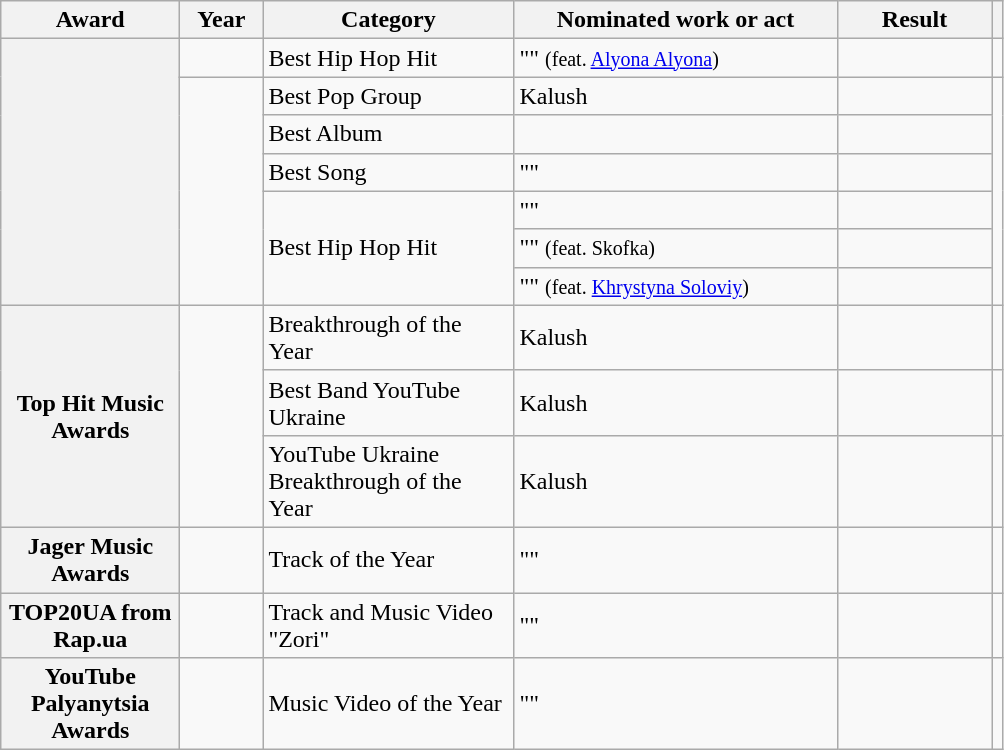<table class="wikitable plainrowheaders">
<tr>
<th scope="col" style="width:7em;">Award</th>
<th scope="col" style="width:3em;">Year</th>
<th scope="col" style="width:10em;">Category</th>
<th scope="col" style="width:13em;">Nominated work or act</th>
<th scope="col" style="width:6em;">Result</th>
<th scope="col"></th>
</tr>
<tr>
<th scope="row" rowspan="7"></th>
<td></td>
<td>Best Hip Hop Hit</td>
<td>"" <small>(feat. <a href='#'>Alyona Alyona</a>)</small></td>
<td></td>
<td></td>
</tr>
<tr>
<td rowspan="6"></td>
<td>Best Pop Group</td>
<td>Kalush</td>
<td></td>
<td rowspan="6"></td>
</tr>
<tr>
<td>Best Album</td>
<td></td>
<td></td>
</tr>
<tr>
<td>Best Song</td>
<td>""</td>
<td></td>
</tr>
<tr>
<td rowspan="3">Best Hip Hop Hit</td>
<td>""</td>
<td></td>
</tr>
<tr>
<td>"" <small>(feat. Skofka)</small></td>
<td></td>
</tr>
<tr>
<td>"" <small>(feat. <a href='#'>Khrystyna Soloviy</a>)</small></td>
<td></td>
</tr>
<tr>
<th scope="row" rowspan="3">Top Hit Music Awards</th>
<td rowspan="3"></td>
<td>Breakthrough of the Year</td>
<td>Kalush</td>
<td></td>
<td></td>
</tr>
<tr>
<td>Best Band YouTube Ukraine</td>
<td>Kalush</td>
<td></td>
<td></td>
</tr>
<tr>
<td>YouTube Ukraine Breakthrough of the Year</td>
<td>Kalush</td>
<td></td>
<td></td>
</tr>
<tr>
<th scope="row">Jager Music Awards</th>
<td></td>
<td>Track of the Year</td>
<td>""</td>
<td></td>
<td></td>
</tr>
<tr>
<th scope="row">TOP20UA from Rap.ua</th>
<td></td>
<td>Track and Music Video "Zori"</td>
<td>""</td>
<td></td>
<td></td>
</tr>
<tr>
<th scope="row">YouTube Palyanytsia Awards</th>
<td></td>
<td>Music Video of the Year</td>
<td>""</td>
<td></td>
<td></td>
</tr>
</table>
